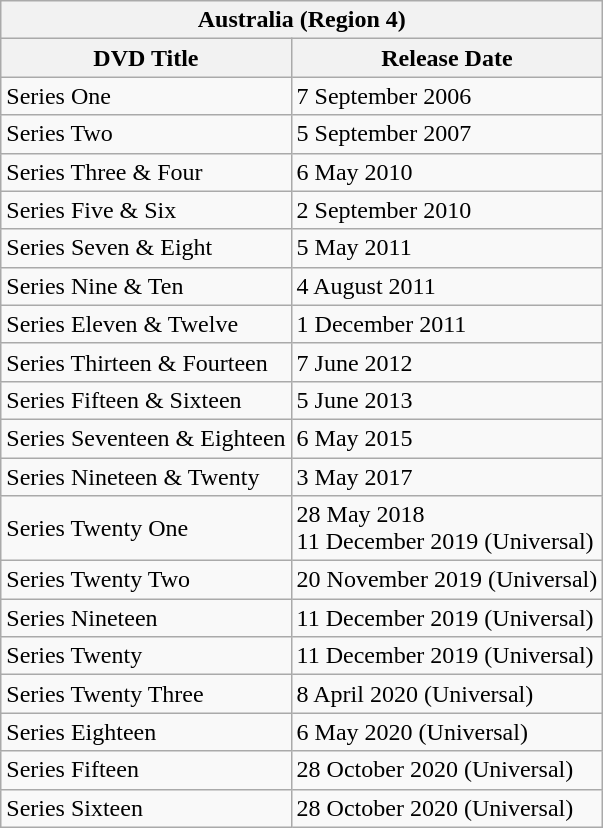<table class="wikitable">
<tr>
<th colspan="2">Australia (Region 4)</th>
</tr>
<tr>
<th>DVD Title</th>
<th>Release Date</th>
</tr>
<tr>
<td>Series One</td>
<td>7 September 2006</td>
</tr>
<tr>
<td>Series Two</td>
<td>5 September 2007</td>
</tr>
<tr>
<td>Series Three & Four</td>
<td>6 May 2010</td>
</tr>
<tr>
<td>Series Five & Six</td>
<td>2 September 2010</td>
</tr>
<tr>
<td>Series Seven & Eight</td>
<td>5 May 2011</td>
</tr>
<tr>
<td>Series Nine & Ten</td>
<td>4 August 2011</td>
</tr>
<tr>
<td>Series Eleven & Twelve</td>
<td>1 December 2011</td>
</tr>
<tr>
<td>Series Thirteen & Fourteen</td>
<td>7 June 2012</td>
</tr>
<tr>
<td>Series Fifteen & Sixteen</td>
<td>5 June 2013</td>
</tr>
<tr>
<td>Series Seventeen & Eighteen</td>
<td>6 May 2015</td>
</tr>
<tr>
<td>Series Nineteen & Twenty</td>
<td>3 May 2017</td>
</tr>
<tr>
<td>Series Twenty One</td>
<td>28 May 2018<br>11 December 2019 (Universal)</td>
</tr>
<tr>
<td>Series Twenty Two</td>
<td>20 November 2019 (Universal)</td>
</tr>
<tr>
<td>Series Nineteen</td>
<td>11 December 2019 (Universal)</td>
</tr>
<tr>
<td>Series Twenty</td>
<td>11 December 2019 (Universal)</td>
</tr>
<tr>
<td>Series Twenty Three</td>
<td>8 April 2020 (Universal)</td>
</tr>
<tr>
<td>Series Eighteen</td>
<td>6 May 2020 (Universal)</td>
</tr>
<tr>
<td>Series Fifteen</td>
<td>28 October 2020 (Universal)</td>
</tr>
<tr>
<td>Series Sixteen</td>
<td>28 October 2020 (Universal)</td>
</tr>
</table>
